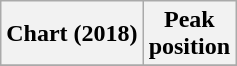<table class="wikitable plainrowheaders" style="text-align:center">
<tr>
<th scope="col">Chart (2018)</th>
<th scope="col">Peak<br>position</th>
</tr>
<tr>
</tr>
</table>
